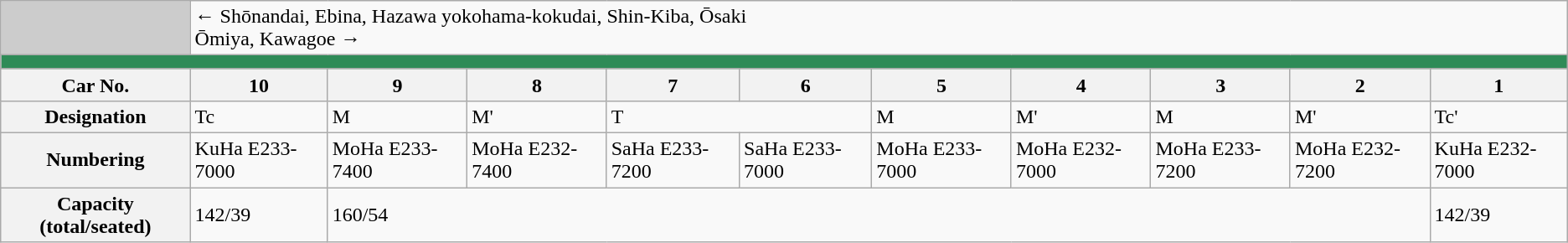<table class="wikitable">
<tr>
<td style="background-color:#ccc;"> </td>
<td colspan="10"><div>← Shōnandai, Ebina, Hazawa yokohama-kokudai, Shin-Kiba, Ōsaki</div><div>Ōmiya, Kawagoe →</div></td>
</tr>
<tr style="line-height: 10px; background-color: #2E8B57;">
<td colspan="11" style="padding:0; border:0;"> </td>
</tr>
<tr>
<th>Car No.</th>
<th>10</th>
<th>9</th>
<th>8</th>
<th>7</th>
<th>6</th>
<th>5</th>
<th>4</th>
<th>3</th>
<th>2</th>
<th>1</th>
</tr>
<tr>
<th>Designation</th>
<td>Tc</td>
<td>M</td>
<td>M'</td>
<td colspan="2">T</td>
<td>M</td>
<td>M'</td>
<td>M</td>
<td>M'</td>
<td>Tc'</td>
</tr>
<tr>
<th>Numbering</th>
<td>KuHa E233-7000</td>
<td>MoHa E233-7400</td>
<td>MoHa E232-7400</td>
<td>SaHa E233-7200</td>
<td>SaHa E233-7000</td>
<td>MoHa E233-7000</td>
<td>MoHa E232-7000</td>
<td>MoHa E233-7200</td>
<td>MoHa E232-7200</td>
<td>KuHa E232-7000</td>
</tr>
<tr>
<th>Capacity (total/seated)</th>
<td>142/39</td>
<td colspan="8">160/54</td>
<td>142/39</td>
</tr>
</table>
